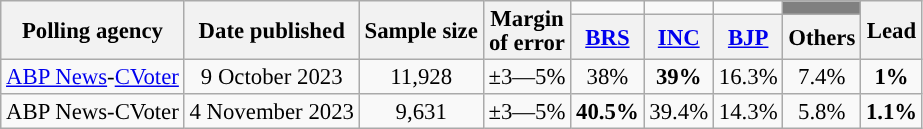<table class="wikitable" style="text-align:center;font-size:95%;line-height:16px;">
<tr>
<th rowspan="2">Polling agency</th>
<th rowspan="2">Date published</th>
<th rowspan="2">Sample size</th>
<th rowspan="2">Margin<br>of error</th>
<td></td>
<td></td>
<td></td>
<td bgcolor="grey"></td>
<th rowspan="2">Lead</th>
</tr>
<tr>
<th><a href='#'>BRS</a></th>
<th><a href='#'>INC</a></th>
<th><a href='#'>BJP</a></th>
<th>Others</th>
</tr>
<tr>
<td><a href='#'>ABP News</a>-<a href='#'>CVoter</a></td>
<td>9 October 2023</td>
<td>11,928</td>
<td>±3—5%</td>
<td>38%</td>
<td><strong>39%</strong></td>
<td>16.3%</td>
<td>7.4%</td>
<td><strong>1%</strong></td>
</tr>
<tr>
<td>ABP News-CVoter</td>
<td>4 November 2023</td>
<td>9,631</td>
<td>±3—5%</td>
<td><strong>40.5%</strong></td>
<td>39.4%</td>
<td>14.3%</td>
<td>5.8%</td>
<td><strong>1.1%</strong></td>
</tr>
</table>
